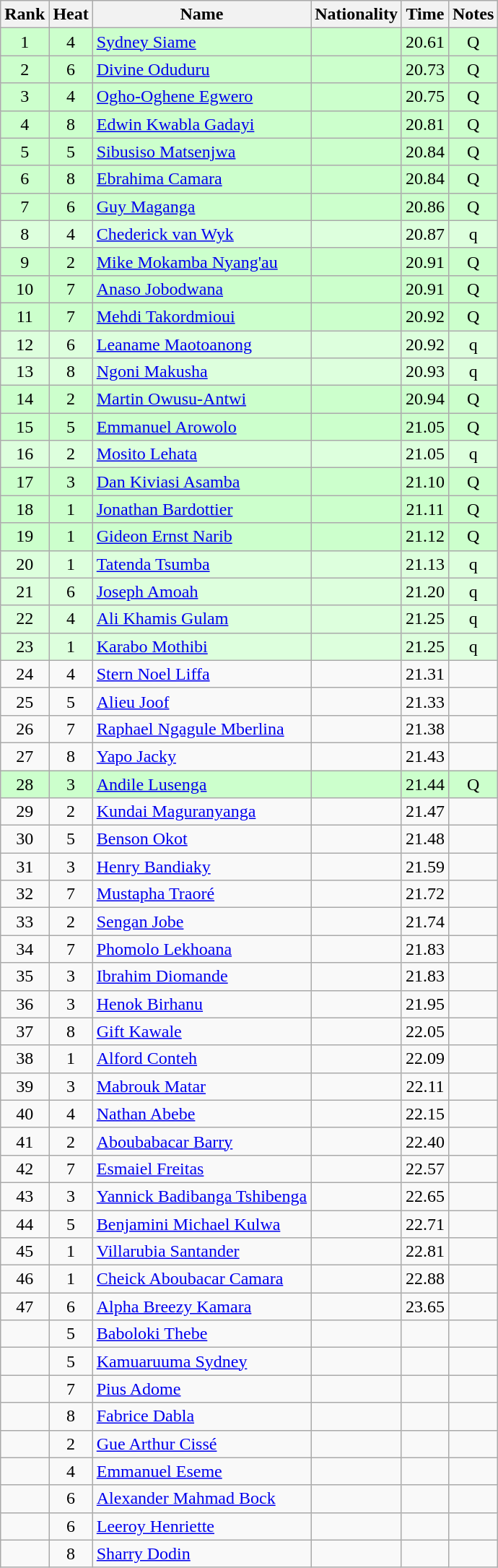<table class="wikitable sortable" style="text-align:center">
<tr>
<th>Rank</th>
<th>Heat</th>
<th>Name</th>
<th>Nationality</th>
<th>Time</th>
<th>Notes</th>
</tr>
<tr bgcolor=ccffcc>
<td>1</td>
<td>4</td>
<td align=left><a href='#'>Sydney Siame</a></td>
<td align=left></td>
<td>20.61</td>
<td>Q</td>
</tr>
<tr bgcolor=ccffcc>
<td>2</td>
<td>6</td>
<td align=left><a href='#'>Divine Oduduru</a></td>
<td align=left></td>
<td>20.73</td>
<td>Q</td>
</tr>
<tr bgcolor=ccffcc>
<td>3</td>
<td>4</td>
<td align=left><a href='#'>Ogho-Oghene Egwero</a></td>
<td align=left></td>
<td>20.75</td>
<td>Q</td>
</tr>
<tr bgcolor=ccffcc>
<td>4</td>
<td>8</td>
<td align=left><a href='#'>Edwin Kwabla Gadayi</a></td>
<td align=left></td>
<td>20.81</td>
<td>Q</td>
</tr>
<tr bgcolor=ccffcc>
<td>5</td>
<td>5</td>
<td align=left><a href='#'>Sibusiso Matsenjwa</a></td>
<td align=left></td>
<td>20.84</td>
<td>Q</td>
</tr>
<tr bgcolor=ccffcc>
<td>6</td>
<td>8</td>
<td align=left><a href='#'>Ebrahima Camara</a></td>
<td align=left></td>
<td>20.84</td>
<td>Q</td>
</tr>
<tr bgcolor=ccffcc>
<td>7</td>
<td>6</td>
<td align=left><a href='#'>Guy Maganga</a></td>
<td align=left></td>
<td>20.86</td>
<td>Q</td>
</tr>
<tr bgcolor=ddffdd>
<td>8</td>
<td>4</td>
<td align=left><a href='#'>Chederick van Wyk</a></td>
<td align=left></td>
<td>20.87</td>
<td>q</td>
</tr>
<tr bgcolor=ccffcc>
<td>9</td>
<td>2</td>
<td align=left><a href='#'>Mike Mokamba Nyang'au</a></td>
<td align=left></td>
<td>20.91</td>
<td>Q</td>
</tr>
<tr bgcolor=ccffcc>
<td>10</td>
<td>7</td>
<td align=left><a href='#'>Anaso Jobodwana</a></td>
<td align=left></td>
<td>20.91</td>
<td>Q</td>
</tr>
<tr bgcolor=ccffcc>
<td>11</td>
<td>7</td>
<td align=left><a href='#'>Mehdi Takordmioui</a></td>
<td align=left></td>
<td>20.92</td>
<td>Q</td>
</tr>
<tr bgcolor=ddffdd>
<td>12</td>
<td>6</td>
<td align=left><a href='#'>Leaname Maotoanong</a></td>
<td align=left></td>
<td>20.92</td>
<td>q</td>
</tr>
<tr bgcolor=ddffdd>
<td>13</td>
<td>8</td>
<td align=left><a href='#'>Ngoni Makusha</a></td>
<td align=left></td>
<td>20.93</td>
<td>q</td>
</tr>
<tr bgcolor=ccffcc>
<td>14</td>
<td>2</td>
<td align=left><a href='#'>Martin Owusu-Antwi</a></td>
<td align=left></td>
<td>20.94</td>
<td>Q</td>
</tr>
<tr bgcolor=ccffcc>
<td>15</td>
<td>5</td>
<td align=left><a href='#'>Emmanuel Arowolo</a></td>
<td align=left></td>
<td>21.05</td>
<td>Q</td>
</tr>
<tr bgcolor=ddffdd>
<td>16</td>
<td>2</td>
<td align=left><a href='#'>Mosito Lehata</a></td>
<td align=left></td>
<td>21.05</td>
<td>q</td>
</tr>
<tr bgcolor=ccffcc>
<td>17</td>
<td>3</td>
<td align=left><a href='#'>Dan Kiviasi Asamba</a></td>
<td align=left></td>
<td>21.10</td>
<td>Q</td>
</tr>
<tr bgcolor=ccffcc>
<td>18</td>
<td>1</td>
<td align=left><a href='#'>Jonathan Bardottier</a></td>
<td align=left></td>
<td>21.11</td>
<td>Q</td>
</tr>
<tr bgcolor=ccffcc>
<td>19</td>
<td>1</td>
<td align=left><a href='#'>Gideon Ernst Narib</a></td>
<td align=left></td>
<td>21.12</td>
<td>Q</td>
</tr>
<tr bgcolor=ddffdd>
<td>20</td>
<td>1</td>
<td align=left><a href='#'>Tatenda Tsumba</a></td>
<td align=left></td>
<td>21.13</td>
<td>q</td>
</tr>
<tr bgcolor=ddffdd>
<td>21</td>
<td>6</td>
<td align=left><a href='#'>Joseph Amoah</a></td>
<td align=left></td>
<td>21.20</td>
<td>q</td>
</tr>
<tr bgcolor=ddffdd>
<td>22</td>
<td>4</td>
<td align=left><a href='#'>Ali Khamis Gulam</a></td>
<td align=left></td>
<td>21.25</td>
<td>q</td>
</tr>
<tr bgcolor=ddffdd>
<td>23</td>
<td>1</td>
<td align=left><a href='#'>Karabo Mothibi</a></td>
<td align=left></td>
<td>21.25</td>
<td>q</td>
</tr>
<tr>
<td>24</td>
<td>4</td>
<td align=left><a href='#'>Stern Noel Liffa</a></td>
<td align=left></td>
<td>21.31</td>
<td></td>
</tr>
<tr>
<td>25</td>
<td>5</td>
<td align=left><a href='#'>Alieu Joof</a></td>
<td align=left></td>
<td>21.33</td>
<td></td>
</tr>
<tr>
<td>26</td>
<td>7</td>
<td align=left><a href='#'>Raphael Ngagule Mberlina</a></td>
<td align=left></td>
<td>21.38</td>
<td></td>
</tr>
<tr>
<td>27</td>
<td>8</td>
<td align=left><a href='#'>Yapo Jacky</a></td>
<td align=left></td>
<td>21.43</td>
<td></td>
</tr>
<tr bgcolor=ccffcc>
<td>28</td>
<td>3</td>
<td align=left><a href='#'>Andile Lusenga</a></td>
<td align=left></td>
<td>21.44</td>
<td>Q</td>
</tr>
<tr>
<td>29</td>
<td>2</td>
<td align=left><a href='#'>Kundai Maguranyanga</a></td>
<td align=left></td>
<td>21.47</td>
<td></td>
</tr>
<tr>
<td>30</td>
<td>5</td>
<td align=left><a href='#'>Benson Okot</a></td>
<td align=left></td>
<td>21.48</td>
<td></td>
</tr>
<tr>
<td>31</td>
<td>3</td>
<td align=left><a href='#'>Henry Bandiaky</a></td>
<td align=left></td>
<td>21.59</td>
<td></td>
</tr>
<tr>
<td>32</td>
<td>7</td>
<td align=left><a href='#'>Mustapha Traoré</a></td>
<td align=left></td>
<td>21.72</td>
<td></td>
</tr>
<tr>
<td>33</td>
<td>2</td>
<td align=left><a href='#'>Sengan Jobe</a></td>
<td align=left></td>
<td>21.74</td>
<td></td>
</tr>
<tr>
<td>34</td>
<td>7</td>
<td align=left><a href='#'>Phomolo Lekhoana</a></td>
<td align=left></td>
<td>21.83</td>
<td></td>
</tr>
<tr>
<td>35</td>
<td>3</td>
<td align=left><a href='#'>Ibrahim Diomande</a></td>
<td align=left></td>
<td>21.83</td>
<td></td>
</tr>
<tr>
<td>36</td>
<td>3</td>
<td align=left><a href='#'>Henok Birhanu</a></td>
<td align=left></td>
<td>21.95</td>
<td></td>
</tr>
<tr>
<td>37</td>
<td>8</td>
<td align=left><a href='#'>Gift Kawale</a></td>
<td align=left></td>
<td>22.05</td>
<td></td>
</tr>
<tr>
<td>38</td>
<td>1</td>
<td align=left><a href='#'>Alford Conteh</a></td>
<td align=left></td>
<td>22.09</td>
<td></td>
</tr>
<tr>
<td>39</td>
<td>3</td>
<td align=left><a href='#'>Mabrouk Matar</a></td>
<td align=left></td>
<td>22.11</td>
<td></td>
</tr>
<tr>
<td>40</td>
<td>4</td>
<td align=left><a href='#'>Nathan Abebe</a></td>
<td align=left></td>
<td>22.15</td>
<td></td>
</tr>
<tr>
<td>41</td>
<td>2</td>
<td align=left><a href='#'>Aboubabacar Barry</a></td>
<td align=left></td>
<td>22.40</td>
<td></td>
</tr>
<tr>
<td>42</td>
<td>7</td>
<td align=left><a href='#'>Esmaiel Freitas</a></td>
<td align=left></td>
<td>22.57</td>
<td></td>
</tr>
<tr>
<td>43</td>
<td>3</td>
<td align=left><a href='#'>Yannick Badibanga Tshibenga</a></td>
<td align=left></td>
<td>22.65</td>
<td></td>
</tr>
<tr>
<td>44</td>
<td>5</td>
<td align=left><a href='#'>Benjamini Michael Kulwa</a></td>
<td align=left></td>
<td>22.71</td>
<td></td>
</tr>
<tr>
<td>45</td>
<td>1</td>
<td align=left><a href='#'>Villarubia Santander</a></td>
<td align=left></td>
<td>22.81</td>
<td></td>
</tr>
<tr>
<td>46</td>
<td>1</td>
<td align=left><a href='#'>Cheick Aboubacar Camara</a></td>
<td align=left></td>
<td>22.88</td>
<td></td>
</tr>
<tr>
<td>47</td>
<td>6</td>
<td align=left><a href='#'>Alpha Breezy Kamara</a></td>
<td align=left></td>
<td>23.65</td>
<td></td>
</tr>
<tr>
<td></td>
<td>5</td>
<td align=left><a href='#'>Baboloki Thebe</a></td>
<td align=left></td>
<td></td>
<td></td>
</tr>
<tr>
<td></td>
<td>5</td>
<td align=left><a href='#'>Kamuaruuma Sydney</a></td>
<td align=left></td>
<td></td>
<td></td>
</tr>
<tr>
<td></td>
<td>7</td>
<td align=left><a href='#'>Pius Adome</a></td>
<td align=left></td>
<td></td>
<td></td>
</tr>
<tr>
<td></td>
<td>8</td>
<td align=left><a href='#'>Fabrice Dabla</a></td>
<td align=left></td>
<td></td>
<td></td>
</tr>
<tr>
<td></td>
<td>2</td>
<td align=left><a href='#'>Gue Arthur Cissé</a></td>
<td align=left></td>
<td></td>
<td></td>
</tr>
<tr>
<td></td>
<td>4</td>
<td align=left><a href='#'>Emmanuel Eseme</a></td>
<td align=left></td>
<td></td>
<td></td>
</tr>
<tr>
<td></td>
<td>6</td>
<td align=left><a href='#'>Alexander Mahmad Bock</a></td>
<td align=left></td>
<td></td>
<td></td>
</tr>
<tr>
<td></td>
<td>6</td>
<td align=left><a href='#'>Leeroy Henriette</a></td>
<td align=left></td>
<td></td>
<td></td>
</tr>
<tr>
<td></td>
<td>8</td>
<td align=left><a href='#'>Sharry Dodin</a></td>
<td align=left></td>
<td></td>
<td></td>
</tr>
</table>
